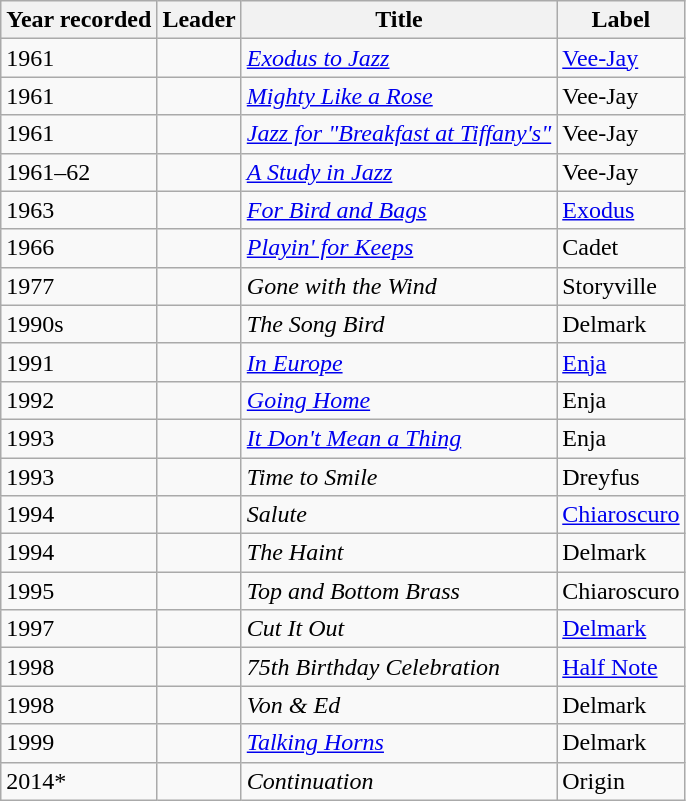<table class="wikitable sortable">
<tr>
<th>Year recorded</th>
<th>Leader</th>
<th>Title</th>
<th>Label</th>
</tr>
<tr>
<td>1961</td>
<td></td>
<td><em><a href='#'>Exodus to Jazz</a></em></td>
<td><a href='#'>Vee-Jay</a></td>
</tr>
<tr>
<td>1961</td>
<td></td>
<td><em><a href='#'>Mighty Like a Rose</a></em></td>
<td>Vee-Jay</td>
</tr>
<tr>
<td>1961</td>
<td></td>
<td><em><a href='#'>Jazz for "Breakfast at Tiffany's"</a></em></td>
<td>Vee-Jay</td>
</tr>
<tr>
<td>1961–62</td>
<td></td>
<td><em><a href='#'>A Study in Jazz</a></em></td>
<td>Vee-Jay</td>
</tr>
<tr>
<td>1963</td>
<td></td>
<td><em><a href='#'>For Bird and Bags</a></em></td>
<td><a href='#'>Exodus</a></td>
</tr>
<tr>
<td>1966</td>
<td></td>
<td><em><a href='#'>Playin' for Keeps</a></em></td>
<td>Cadet</td>
</tr>
<tr>
<td>1977</td>
<td></td>
<td><em>Gone with the Wind</em></td>
<td>Storyville</td>
</tr>
<tr>
<td>1990s</td>
<td></td>
<td><em>The Song Bird</em></td>
<td>Delmark</td>
</tr>
<tr>
<td>1991</td>
<td></td>
<td><em><a href='#'>In Europe</a></em></td>
<td><a href='#'>Enja</a></td>
</tr>
<tr>
<td>1992</td>
<td></td>
<td><em><a href='#'>Going Home</a></em></td>
<td>Enja</td>
</tr>
<tr>
<td>1993</td>
<td></td>
<td><em><a href='#'>It Don't Mean a Thing</a></em></td>
<td>Enja</td>
</tr>
<tr>
<td>1993</td>
<td></td>
<td><em>Time to Smile</em></td>
<td>Dreyfus</td>
</tr>
<tr>
<td>1994</td>
<td></td>
<td><em>Salute</em></td>
<td><a href='#'>Chiaroscuro</a></td>
</tr>
<tr>
<td>1994</td>
<td></td>
<td><em>The Haint</em></td>
<td>Delmark</td>
</tr>
<tr>
<td>1995</td>
<td></td>
<td><em>Top and Bottom Brass</em></td>
<td>Chiaroscuro</td>
</tr>
<tr>
<td>1997</td>
<td></td>
<td><em>Cut It Out</em></td>
<td><a href='#'>Delmark</a></td>
</tr>
<tr>
<td>1998</td>
<td></td>
<td><em>75th Birthday Celebration</em></td>
<td><a href='#'>Half Note</a></td>
</tr>
<tr>
<td>1998</td>
<td></td>
<td><em>Von & Ed</em></td>
<td>Delmark</td>
</tr>
<tr>
<td>1999</td>
<td></td>
<td><em><a href='#'>Talking Horns</a></em></td>
<td>Delmark</td>
</tr>
<tr>
<td>2014*</td>
<td></td>
<td><em>Continuation</em></td>
<td>Origin</td>
</tr>
</table>
